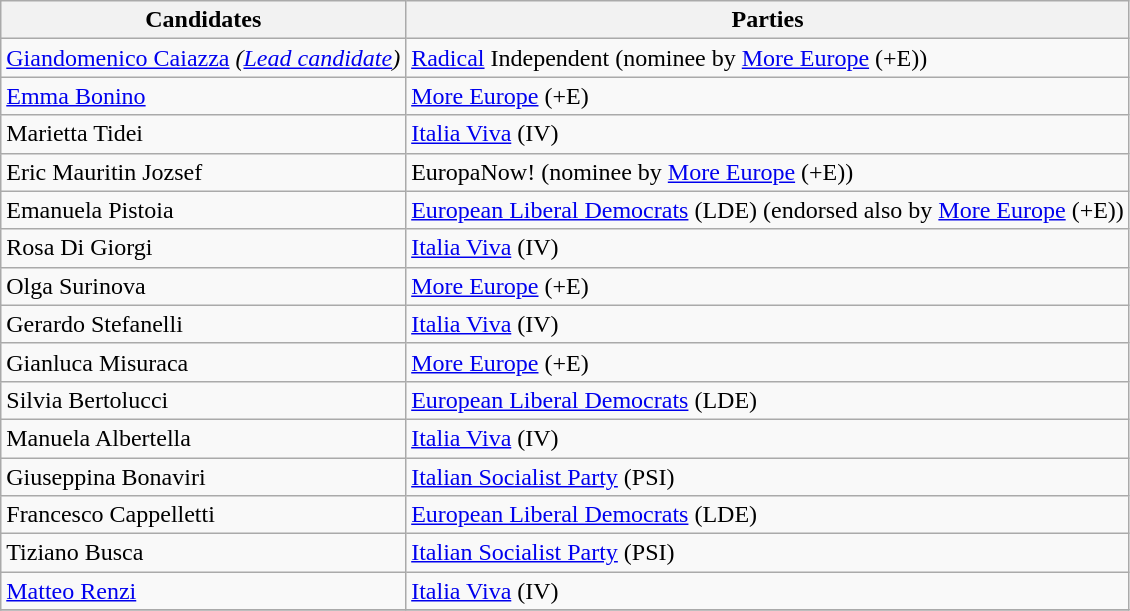<table class="wikitable sortable" style="font-size:100%">
<tr>
<th>Candidates</th>
<th>Parties</th>
</tr>
<tr>
<td><a href='#'>Giandomenico Caiazza</a> <em>(<a href='#'>Lead candidate</a>)</em></td>
<td><a href='#'>Radical</a> Independent (nominee by <a href='#'>More Europe</a> (+E))</td>
</tr>
<tr>
<td><a href='#'>Emma Bonino</a></td>
<td><a href='#'>More Europe</a> (+E)</td>
</tr>
<tr>
<td>Marietta Tidei</td>
<td><a href='#'>Italia Viva</a> (IV)</td>
</tr>
<tr>
<td>Eric Mauritin Jozsef</td>
<td>EuropaNow! (nominee by <a href='#'>More Europe</a> (+E))</td>
</tr>
<tr>
<td>Emanuela Pistoia</td>
<td><a href='#'>European Liberal Democrats</a> (LDE) (endorsed also by <a href='#'>More Europe</a> (+E))</td>
</tr>
<tr>
<td>Rosa Di Giorgi</td>
<td><a href='#'>Italia Viva</a> (IV)</td>
</tr>
<tr>
<td>Olga Surinova</td>
<td><a href='#'>More Europe</a> (+E)</td>
</tr>
<tr>
<td>Gerardo Stefanelli</td>
<td><a href='#'>Italia Viva</a> (IV)</td>
</tr>
<tr>
<td>Gianluca Misuraca</td>
<td><a href='#'>More Europe</a> (+E)</td>
</tr>
<tr>
<td>Silvia Bertolucci</td>
<td><a href='#'>European Liberal Democrats</a> (LDE)</td>
</tr>
<tr>
<td>Manuela Albertella</td>
<td><a href='#'>Italia Viva</a> (IV)</td>
</tr>
<tr>
<td>Giuseppina Bonaviri</td>
<td><a href='#'>Italian Socialist Party</a> (PSI)</td>
</tr>
<tr>
<td>Francesco Cappelletti</td>
<td><a href='#'>European Liberal Democrats</a> (LDE)</td>
</tr>
<tr>
<td>Tiziano Busca</td>
<td><a href='#'>Italian Socialist Party</a> (PSI)</td>
</tr>
<tr>
<td><a href='#'>Matteo Renzi</a></td>
<td><a href='#'>Italia Viva</a> (IV)</td>
</tr>
<tr>
</tr>
</table>
